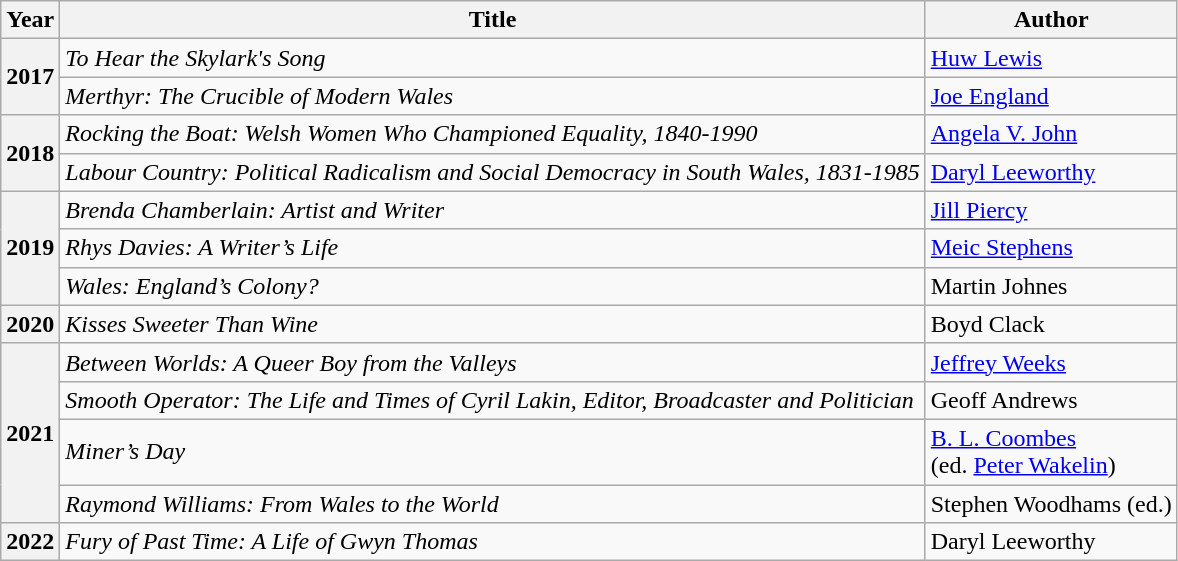<table class="wikitable">
<tr>
<th>Year</th>
<th>Title</th>
<th>Author</th>
</tr>
<tr>
<th rowspan="2">2017</th>
<td><em>To Hear the Skylark's Song</em></td>
<td><a href='#'>Huw Lewis</a></td>
</tr>
<tr>
<td><em>Merthyr: The Crucible of Modern Wales</em></td>
<td><a href='#'>Joe England</a></td>
</tr>
<tr>
<th rowspan="2">2018</th>
<td><em>Rocking the Boat: Welsh Women Who Championed Equality, 1840-1990</em></td>
<td><a href='#'>Angela V. John</a></td>
</tr>
<tr>
<td><em>Labour Country: Political Radicalism and Social Democracy in South Wales, 1831-1985</em></td>
<td><a href='#'>Daryl Leeworthy</a></td>
</tr>
<tr>
<th rowspan="3">2019</th>
<td><em>Brenda Chamberlain: Artist and Writer</em></td>
<td><a href='#'>Jill Piercy</a></td>
</tr>
<tr>
<td><em>Rhys Davies: A Writer’s Life</em></td>
<td><a href='#'>Meic Stephens</a></td>
</tr>
<tr>
<td><em>Wales: England’s Colony?</em></td>
<td>Martin Johnes</td>
</tr>
<tr>
<th>2020</th>
<td><em>Kisses Sweeter Than Wine</em></td>
<td>Boyd Clack</td>
</tr>
<tr>
<th rowspan="4">2021</th>
<td><em>Between Worlds: A Queer Boy from the Valleys</em></td>
<td><a href='#'>Jeffrey Weeks</a></td>
</tr>
<tr>
<td><em>Smooth Operator: The Life and Times of Cyril Lakin, Editor, Broadcaster and Politician</em></td>
<td>Geoff Andrews</td>
</tr>
<tr>
<td><em>Miner’s Day</em></td>
<td><a href='#'>B. L. Coombes</a><br>(ed. <a href='#'>Peter Wakelin</a>)</td>
</tr>
<tr>
<td><em>Raymond Williams: From Wales to the World</em></td>
<td>Stephen Woodhams (ed.)</td>
</tr>
<tr>
<th>2022</th>
<td><em>Fury of Past Time: A Life of Gwyn Thomas</em></td>
<td>Daryl Leeworthy</td>
</tr>
</table>
